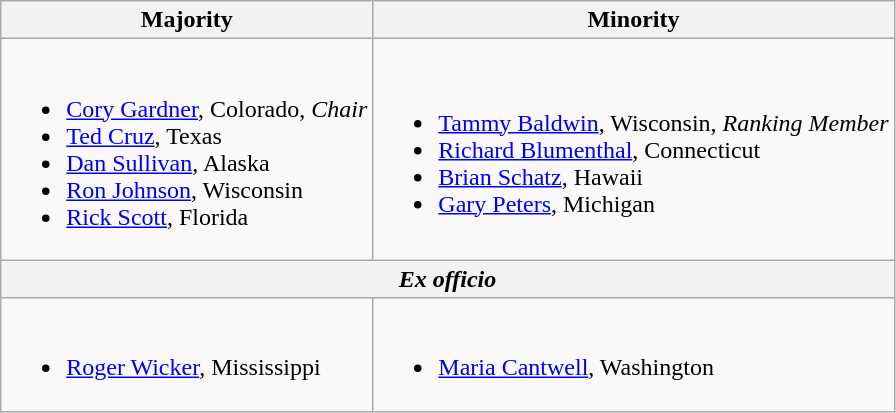<table class=wikitable>
<tr>
<th>Majority</th>
<th>Minority</th>
</tr>
<tr>
<td><br><ul><li><a href='#'>Cory Gardner</a>, Colorado, <em>Chair</em></li><li><a href='#'>Ted Cruz</a>, Texas</li><li><a href='#'>Dan Sullivan</a>, Alaska</li><li><a href='#'>Ron Johnson</a>, Wisconsin</li><li><a href='#'>Rick Scott</a>, Florida</li></ul></td>
<td><br><ul><li><a href='#'>Tammy Baldwin</a>, Wisconsin, <em>Ranking Member</em></li><li><a href='#'>Richard Blumenthal</a>, Connecticut</li><li><a href='#'>Brian Schatz</a>, Hawaii</li><li><a href='#'>Gary Peters</a>, Michigan</li></ul></td>
</tr>
<tr>
<th colspan=2><em>Ex officio</em></th>
</tr>
<tr>
<td><br><ul><li><a href='#'>Roger Wicker</a>, Mississippi</li></ul></td>
<td><br><ul><li><a href='#'>Maria Cantwell</a>, Washington</li></ul></td>
</tr>
</table>
